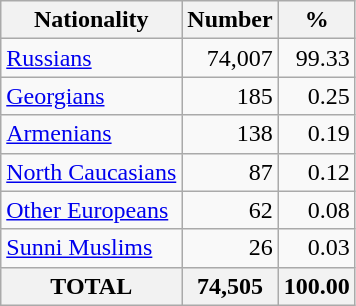<table class="wikitable sortable">
<tr>
<th>Nationality</th>
<th>Number</th>
<th>%</th>
</tr>
<tr>
<td><a href='#'>Russians</a></td>
<td align="right">74,007</td>
<td align="right">99.33</td>
</tr>
<tr>
<td><a href='#'>Georgians</a></td>
<td align="right">185</td>
<td align="right">0.25</td>
</tr>
<tr>
<td><a href='#'>Armenians</a></td>
<td align="right">138</td>
<td align="right">0.19</td>
</tr>
<tr>
<td><a href='#'>North Caucasians</a></td>
<td align="right">87</td>
<td align="right">0.12</td>
</tr>
<tr>
<td><a href='#'>Other Europeans</a></td>
<td align="right">62</td>
<td align="right">0.08</td>
</tr>
<tr>
<td><a href='#'>Sunni Muslims</a></td>
<td align="right">26</td>
<td align="right">0.03</td>
</tr>
<tr>
<th>TOTAL</th>
<th>74,505</th>
<th>100.00</th>
</tr>
</table>
